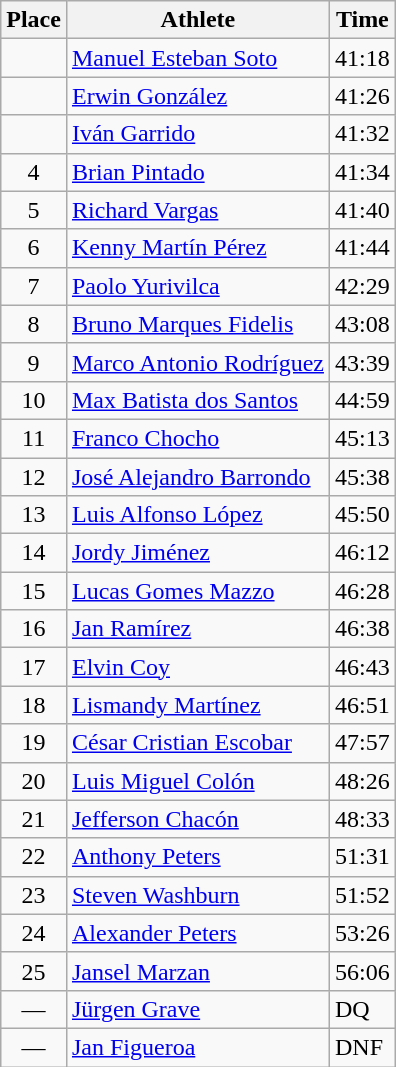<table class=wikitable>
<tr>
<th>Place</th>
<th>Athlete</th>
<th>Time</th>
</tr>
<tr>
<td align=center></td>
<td><a href='#'>Manuel Esteban Soto</a> </td>
<td>41:18</td>
</tr>
<tr>
<td align=center></td>
<td><a href='#'>Erwin González</a> </td>
<td>41:26</td>
</tr>
<tr>
<td align=center></td>
<td><a href='#'>Iván Garrido</a> </td>
<td>41:32</td>
</tr>
<tr>
<td align=center>4</td>
<td><a href='#'>Brian Pintado</a> </td>
<td>41:34</td>
</tr>
<tr>
<td align=center>5</td>
<td><a href='#'>Richard Vargas</a> </td>
<td>41:40</td>
</tr>
<tr>
<td align=center>6</td>
<td><a href='#'>Kenny Martín Pérez</a> </td>
<td>41:44</td>
</tr>
<tr>
<td align=center>7</td>
<td><a href='#'>Paolo Yurivilca</a> </td>
<td>42:29</td>
</tr>
<tr>
<td align=center>8</td>
<td><a href='#'>Bruno Marques Fidelis</a> </td>
<td>43:08</td>
</tr>
<tr>
<td align=center>9</td>
<td><a href='#'>Marco Antonio Rodríguez</a> </td>
<td>43:39</td>
</tr>
<tr>
<td align=center>10</td>
<td><a href='#'>Max Batista dos Santos</a> </td>
<td>44:59</td>
</tr>
<tr>
<td align=center>11</td>
<td><a href='#'>Franco Chocho</a> </td>
<td>45:13</td>
</tr>
<tr>
<td align=center>12</td>
<td><a href='#'>José Alejandro Barrondo</a> </td>
<td>45:38</td>
</tr>
<tr>
<td align=center>13</td>
<td><a href='#'>Luis Alfonso López</a> </td>
<td>45:50</td>
</tr>
<tr>
<td align=center>14</td>
<td><a href='#'>Jordy Jiménez</a> </td>
<td>46:12</td>
</tr>
<tr>
<td align=center>15</td>
<td><a href='#'>Lucas Gomes Mazzo</a> </td>
<td>46:28</td>
</tr>
<tr>
<td align=center>16</td>
<td><a href='#'>Jan Ramírez</a> </td>
<td>46:38</td>
</tr>
<tr>
<td align=center>17</td>
<td><a href='#'>Elvin Coy</a> </td>
<td>46:43</td>
</tr>
<tr>
<td align=center>18</td>
<td><a href='#'>Lismandy Martínez</a> </td>
<td>46:51</td>
</tr>
<tr>
<td align=center>19</td>
<td><a href='#'>César Cristian Escobar</a> </td>
<td>47:57</td>
</tr>
<tr>
<td align=center>20</td>
<td><a href='#'>Luis Miguel Colón</a> </td>
<td>48:26</td>
</tr>
<tr>
<td align=center>21</td>
<td><a href='#'>Jefferson Chacón</a> </td>
<td>48:33</td>
</tr>
<tr>
<td align=center>22</td>
<td><a href='#'>Anthony Peters</a> </td>
<td>51:31</td>
</tr>
<tr>
<td align=center>23</td>
<td><a href='#'>Steven Washburn</a> </td>
<td>51:52</td>
</tr>
<tr>
<td align=center>24</td>
<td><a href='#'>Alexander Peters</a> </td>
<td>53:26</td>
</tr>
<tr>
<td align=center>25</td>
<td><a href='#'>Jansel Marzan</a> </td>
<td>56:06</td>
</tr>
<tr>
<td align=center>—</td>
<td><a href='#'>Jürgen Grave</a> </td>
<td>DQ</td>
</tr>
<tr>
<td align=center>—</td>
<td><a href='#'>Jan Figueroa</a> </td>
<td>DNF</td>
</tr>
</table>
